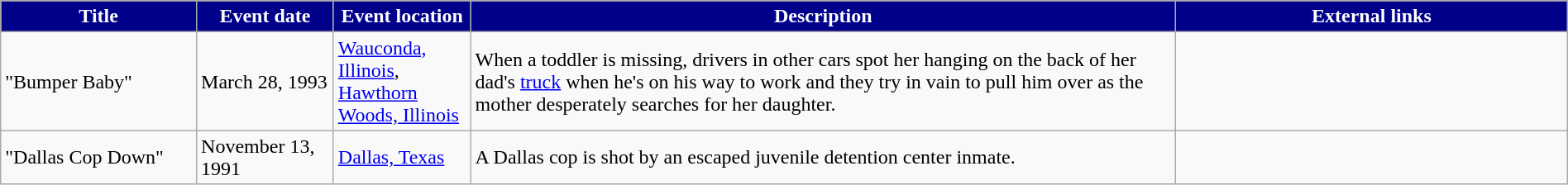<table class="wikitable" style="width: 100%;">
<tr>
<th style="background: #00008B; color: #FFFFFF; width: 10%;">Title</th>
<th style="background: #00008B; color: #FFFFFF; width: 7%;">Event date</th>
<th style="background: #00008B; color: #FFFFFF; width: 7%;">Event location</th>
<th style="background: #00008B; color: #FFFFFF; width: 36%;">Description</th>
<th style="background: #00008B; color: #FFFFFF; width: 20%;">External links</th>
</tr>
<tr>
<td>"Bumper Baby"</td>
<td>March 28, 1993</td>
<td><a href='#'>Wauconda, Illinois</a>, <a href='#'>Hawthorn Woods, Illinois</a></td>
<td>When a toddler is missing, drivers in other cars spot her hanging on the back of her dad's <a href='#'>truck</a> when he's on his way to work and they try in vain to pull him over as the mother desperately searches for her daughter.</td>
<td><br></td>
</tr>
<tr>
<td>"Dallas Cop Down"</td>
<td>November 13, 1991</td>
<td><a href='#'>Dallas, Texas</a></td>
<td>A Dallas cop is shot by an escaped juvenile detention center inmate.</td>
<td></td>
</tr>
</table>
